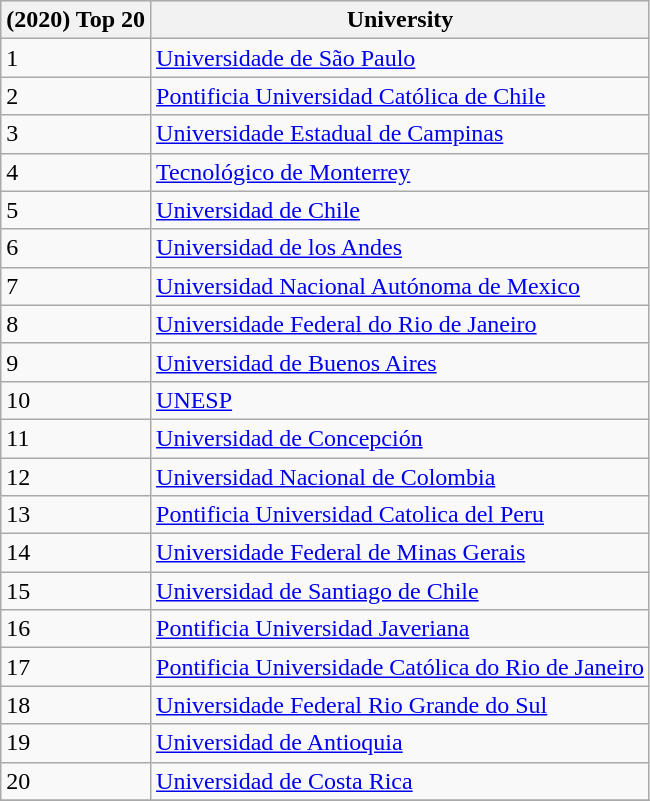<table class="sortable wikitable">
<tr style="background:#ececec; vertical-align:top;">
<th>(2020) Top 20</th>
<th>University</th>
</tr>
<tr>
<td>1</td>
<td> <a href='#'>Universidade de São Paulo</a></td>
</tr>
<tr>
<td>2</td>
<td> <a href='#'>Pontificia Universidad Católica de Chile</a></td>
</tr>
<tr>
<td>3</td>
<td> <a href='#'>Universidade Estadual de Campinas</a></td>
</tr>
<tr>
<td>4</td>
<td> <a href='#'>Tecnológico de Monterrey</a></td>
</tr>
<tr>
<td>5</td>
<td> <a href='#'>Universidad de Chile</a></td>
</tr>
<tr>
<td>6</td>
<td> <a href='#'>Universidad de los Andes</a></td>
</tr>
<tr>
<td>7</td>
<td> <a href='#'>Universidad Nacional Autónoma de Mexico</a></td>
</tr>
<tr>
<td>8</td>
<td> <a href='#'>Universidade Federal do Rio de Janeiro</a></td>
</tr>
<tr>
<td>9</td>
<td> <a href='#'>Universidad de Buenos Aires</a></td>
</tr>
<tr>
<td>10</td>
<td> <a href='#'>UNESP</a></td>
</tr>
<tr>
<td>11</td>
<td> <a href='#'>Universidad de Concepción</a></td>
</tr>
<tr>
<td>12</td>
<td> <a href='#'>Universidad Nacional de Colombia</a></td>
</tr>
<tr>
<td>13</td>
<td> <a href='#'>Pontificia Universidad Catolica del Peru</a></td>
</tr>
<tr>
<td>14</td>
<td> <a href='#'>Universidade Federal de Minas Gerais</a></td>
</tr>
<tr>
<td>15</td>
<td> <a href='#'>Universidad de Santiago de Chile</a></td>
</tr>
<tr>
<td>16</td>
<td> <a href='#'>Pontificia Universidad Javeriana</a></td>
</tr>
<tr>
<td>17</td>
<td> <a href='#'>Pontificia Universidade Católica do Rio de Janeiro</a></td>
</tr>
<tr>
<td>18</td>
<td> <a href='#'>Universidade Federal Rio Grande do Sul</a></td>
</tr>
<tr>
<td>19</td>
<td> <a href='#'>Universidad de Antioquia</a></td>
</tr>
<tr>
<td>20</td>
<td> <a href='#'>Universidad de Costa Rica</a></td>
</tr>
<tr>
</tr>
</table>
